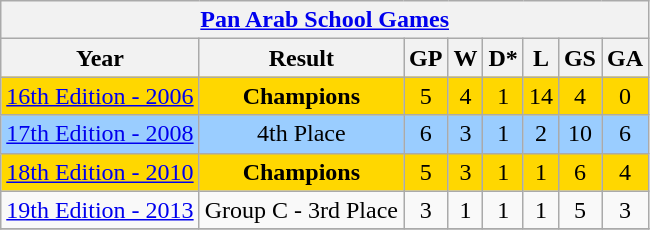<table class="wikitable" style="text-align: center;">
<tr>
<th colspan=9><a href='#'>Pan Arab School Games</a></th>
</tr>
<tr>
<th>Year</th>
<th>Result</th>
<th>GP</th>
<th>W</th>
<th>D*</th>
<th>L</th>
<th>GS</th>
<th>GA</th>
</tr>
<tr style="background:gold;">
<td> <a href='#'>16th Edition - 2006</a></td>
<td><strong>Champions</strong></td>
<td>5</td>
<td>4</td>
<td>1</td>
<td>14</td>
<td>4</td>
<td>0</td>
</tr>
<tr style="background:#9acdff;">
<td> <a href='#'>17th Edition - 2008</a></td>
<td>4th Place</td>
<td>6</td>
<td>3</td>
<td>1</td>
<td>2</td>
<td>10</td>
<td>6</td>
</tr>
<tr style="background:gold;">
<td> <a href='#'>18th Edition - 2010</a></td>
<td><strong>Champions</strong></td>
<td>5</td>
<td>3</td>
<td>1</td>
<td>1</td>
<td>6</td>
<td>4</td>
</tr>
<tr>
<td> <a href='#'>19th Edition - 2013</a></td>
<td>Group C - 3rd Place</td>
<td>3</td>
<td>1</td>
<td>1</td>
<td>1</td>
<td>5</td>
<td>3</td>
</tr>
<tr>
</tr>
</table>
